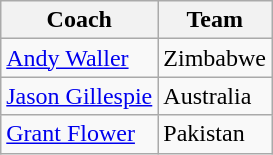<table class="wikitable">
<tr>
<th>Coach</th>
<th>Team</th>
</tr>
<tr>
<td><a href='#'>Andy Waller</a></td>
<td>Zimbabwe</td>
</tr>
<tr>
<td><a href='#'>Jason Gillespie</a></td>
<td>Australia</td>
</tr>
<tr>
<td><a href='#'>Grant Flower</a></td>
<td>Pakistan</td>
</tr>
</table>
